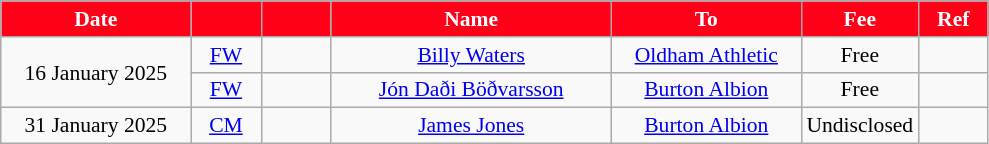<table class="wikitable plainrowheaders sortable" style="text-align:center; font-size:90%">
<tr>
<th style="background:#ff0018; color:#fff; width:120px;">Date</th>
<th style="background:#ff0018; color:#fff; width:40px;"></th>
<th style="background:#ff0018; color:#fff; width:40px;"></th>
<th style="background:#ff0018; color:#fff; width:180px;">Name</th>
<th style="background:#ff0018; color:#fff; width:120px;">To</th>
<th style="background:#ff0018; color:#fff; width:40px;">Fee</th>
<th style="background:#ff0018; color:#fff; width:40px;">Ref</th>
</tr>
<tr>
<td rowspan="2">16 January 2025</td>
<td><a href='#'>FW</a></td>
<td></td>
<td><a href='#'>Billy Waters</a></td>
<td> <a href='#'>Oldham Athletic</a></td>
<td>Free</td>
<td></td>
</tr>
<tr>
<td><a href='#'>FW</a></td>
<td></td>
<td><a href='#'>Jón Daði Böðvarsson</a></td>
<td> <a href='#'>Burton Albion</a></td>
<td>Free</td>
<td></td>
</tr>
<tr>
<td>31 January 2025</td>
<td><a href='#'>CM</a></td>
<td></td>
<td><a href='#'>James Jones</a></td>
<td> <a href='#'>Burton Albion</a></td>
<td>Undisclosed</td>
<td></td>
</tr>
</table>
